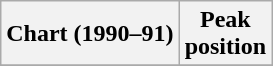<table class="wikitable plainrowheaders" style="text-align:center">
<tr>
<th scope="col">Chart (1990–91)</th>
<th scope="col">Peak<br> position</th>
</tr>
<tr>
</tr>
</table>
